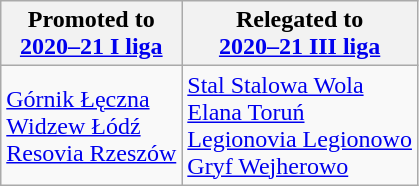<table class="wikitable">
<tr>
<th>Promoted to<br><a href='#'>2020–21 I liga</a></th>
<th>Relegated to<br><a href='#'>2020–21 III liga</a></th>
</tr>
<tr>
<td> <a href='#'>Górnik Łęczna</a><br> <a href='#'>Widzew Łódź</a><br> <a href='#'>Resovia Rzeszów</a></td>
<td> <a href='#'>Stal Stalowa Wola</a><br> <a href='#'>Elana Toruń</a><br> <a href='#'>Legionovia Legionowo</a><br> <a href='#'>Gryf Wejherowo</a></td>
</tr>
</table>
